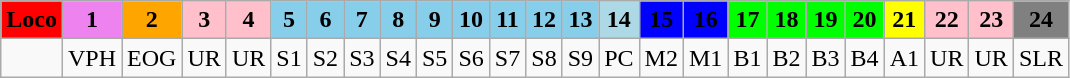<table class="wikitable plainrowheaders unsortable" style="text-align:center">
<tr>
<th scope="col" rowspan="1" style="background:red;">Loco</th>
<th scope="col" rowspan="1" style="background:violet;">1</th>
<th scope="col" rowspan="1" style="background:orange;">2</th>
<th scope="col" rowspan="1" style="background:pink;">3</th>
<th scope="col" rowspan="1" style="background:pink;">4</th>
<th scope="col" rowspan="1" style="background:skyblue;">5</th>
<th scope="col" rowspan="1" style="background:skyblue;">6</th>
<th scope="col" rowspan="1" style="background:skyblue;">7</th>
<th scope="col" rowspan="1" style="background:skyblue;">8</th>
<th scope="col" rowspan="1" style="background:skyblue;">9</th>
<th scope="col" rowspan="1" style="background:skyblue;">10</th>
<th scope="col" rowspan="1" style="background:skyblue;">11</th>
<th scope="col" rowspan="1" style="background:skyblue;">12</th>
<th scope="col" rowspan="1" style="background:skyblue;">13</th>
<th scope="col" rowspan="1" style="background:lightblue;">14</th>
<th scope="col" rowspan="1" style="background:blue;">15</th>
<th scope="col" rowspan="1" style="background:blue;">16</th>
<th scope="col" rowspan="1" style="background:lime;">17</th>
<th scope="col" rowspan="1" style="background:lime;">18</th>
<th scope="col" rowspan="1" style="background:lime;">19</th>
<th scope="col" rowspan="1" style="background:lime;">20</th>
<th scope="col" rowspan="1" style="background:yellow;">21</th>
<th scope="col" rowspan="1" style="background:pink;">22</th>
<th scope="col" rowspan="1" style="background:pink;">23</th>
<th scope="col" rowspan="1" style="background:grey;">24</th>
</tr>
<tr>
<td></td>
<td>VPH</td>
<td>EOG</td>
<td>UR</td>
<td>UR</td>
<td>S1</td>
<td>S2</td>
<td>S3</td>
<td>S4</td>
<td>S5</td>
<td>S6</td>
<td>S7</td>
<td>S8</td>
<td>S9</td>
<td>PC</td>
<td>M2</td>
<td>M1</td>
<td>B1</td>
<td>B2</td>
<td>B3</td>
<td>B4</td>
<td>A1</td>
<td>UR</td>
<td>UR</td>
<td>SLR</td>
</tr>
</table>
